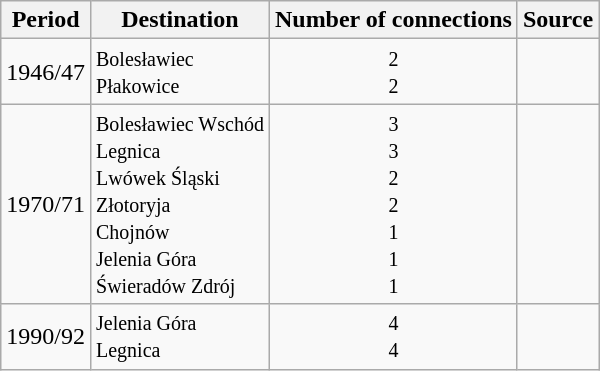<table class="wikitable" style="text-align:center">
<tr>
<th>Period</th>
<th>Destination</th>
<th>Number of connections</th>
<th>Source</th>
</tr>
<tr>
<td>1946/47</td>
<td style="text-align:left"><small>Bolesławiec<br>Płakowice</small></td>
<td><small>2<br>2</small></td>
<td></td>
</tr>
<tr>
<td>1970/71</td>
<td style="text-align:left"><small>Bolesławiec Wschód<br>Legnica<br>Lwówek Śląski<br>Złotoryja<br>Chojnów<br>Jelenia Góra<br>Świeradów Zdrój</small></td>
<td><small>3<br>3<br>2<br>2<br>1<br>1<br>1</small></td>
<td></td>
</tr>
<tr>
<td>1990/92</td>
<td style="text-align:left"><small>Jelenia Góra<br>Legnica</small></td>
<td><small>4<br>4</small></td>
<td></td>
</tr>
</table>
